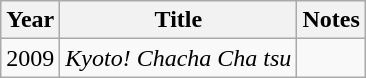<table class="wikitable">
<tr>
<th>Year</th>
<th>Title</th>
<th>Notes</th>
</tr>
<tr>
<td>2009</td>
<td><em>Kyoto! Chacha Cha tsu</em></td>
<td></td>
</tr>
</table>
